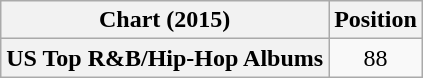<table class="wikitable plainrowheaders" style="text-align:center">
<tr>
<th scope="col">Chart (2015)</th>
<th scope="col">Position</th>
</tr>
<tr>
<th scope="row">US Top R&B/Hip-Hop Albums</th>
<td>88</td>
</tr>
</table>
